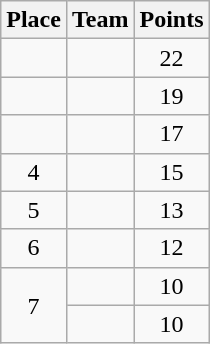<table class="wikitable" style="text-align:center; padding-bottom:0;">
<tr>
<th>Place</th>
<th style="text-align:left;">Team</th>
<th>Points</th>
</tr>
<tr>
<td></td>
<td align=left></td>
<td>22</td>
</tr>
<tr>
<td></td>
<td align=left></td>
<td>19</td>
</tr>
<tr>
<td></td>
<td align=left></td>
<td>17</td>
</tr>
<tr>
<td>4</td>
<td align=left></td>
<td>15</td>
</tr>
<tr>
<td>5</td>
<td align=left></td>
<td>13</td>
</tr>
<tr>
<td>6</td>
<td align=left></td>
<td>12</td>
</tr>
<tr>
<td rowspan=2>7</td>
<td align=left></td>
<td>10</td>
</tr>
<tr>
<td align=left></td>
<td>10</td>
</tr>
</table>
